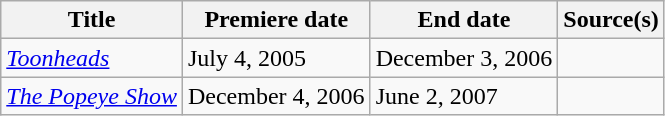<table class="wikitable sortable">
<tr>
<th>Title</th>
<th>Premiere date</th>
<th>End date</th>
<th>Source(s)</th>
</tr>
<tr>
<td><em><a href='#'>Toonheads</a></em></td>
<td>July 4, 2005</td>
<td>December 3, 2006</td>
<td></td>
</tr>
<tr>
<td><em><a href='#'>The Popeye Show</a></em></td>
<td>December 4, 2006</td>
<td>June 2, 2007</td>
<td></td>
</tr>
</table>
